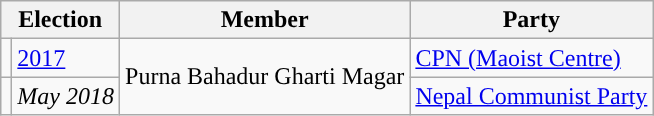<table class="wikitable">
<tr>
<th colspan="2">Election</th>
<th>Member</th>
<th>Party</th>
</tr>
<tr>
<td style="background-color:"></td>
<td><a href='#'>2017</a></td>
<td rowspan="2">Purna Bahadur Gharti Magar</td>
<td><a href='#'>CPN (Maoist Centre)</a></td>
</tr>
<tr>
<td style="background-color:"></td>
<td><em>May 2018</em></td>
<td><a href='#'>Nepal Communist Party</a></td>
</tr>
</table>
